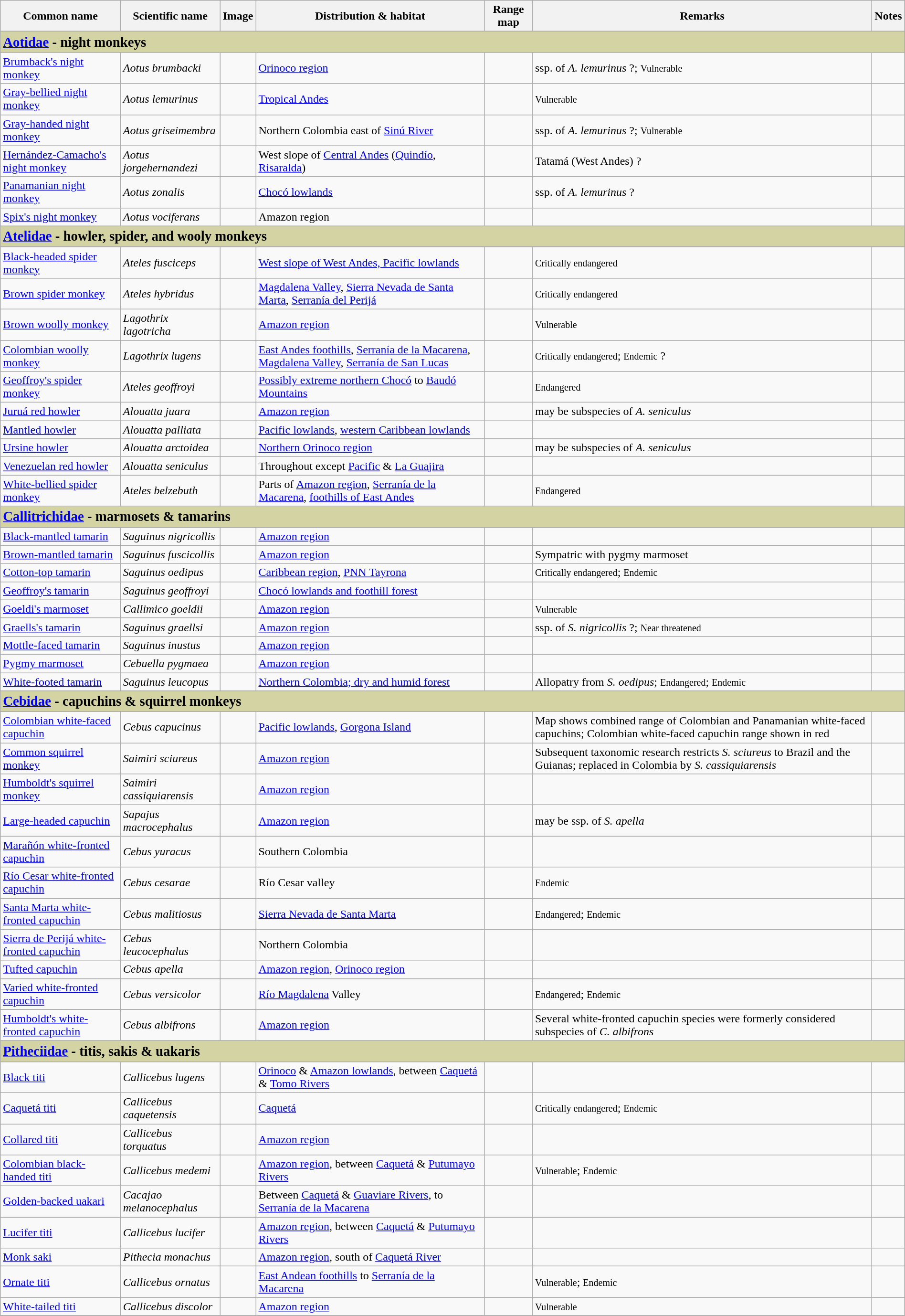<table class="wikitable sortable" style="width:100%;">
<tr>
<th>Common name</th>
<th>Scientific name</th>
<th>Image</th>
<th>Distribution & habitat</th>
<th>Range map</th>
<th>Remarks</th>
<th>Notes</th>
</tr>
<tr>
<td colspan="100%" bgcolor="#d3d3a4"><big><strong><a href='#'>Aotidae</a> - night monkeys</strong></big></td>
</tr>
<tr>
<td><a href='#'>Brumback's night monkey</a></td>
<td><em>Aotus brumbacki</em></td>
<td></td>
<td><a href='#'>Orinoco region</a></td>
<td></td>
<td>ssp. of <em>A. lemurinus</em> ?; <span><small>Vulnerable</small></span></td>
<td></td>
</tr>
<tr>
<td><a href='#'>Gray-bellied night monkey</a></td>
<td><em>Aotus lemurinus</em></td>
<td></td>
<td><a href='#'>Tropical Andes</a></td>
<td></td>
<td><span><small>Vulnerable</small></span></td>
<td></td>
</tr>
<tr>
<td><a href='#'>Gray-handed night monkey</a></td>
<td><em>Aotus griseimembra</em></td>
<td></td>
<td>Northern Colombia east of <a href='#'>Sinú River</a></td>
<td></td>
<td>ssp. of <em>A. lemurinus</em> ?; <span><small>Vulnerable</small></span></td>
<td></td>
</tr>
<tr>
<td><a href='#'>Hernández-Camacho's night monkey</a></td>
<td><em>Aotus jorgehernandezi</em></td>
<td></td>
<td>West slope of <a href='#'>Central Andes</a> (<a href='#'>Quindío</a>, <a href='#'>Risaralda</a>)</td>
<td></td>
<td>Tatamá (West Andes) ?</td>
<td></td>
</tr>
<tr>
<td><a href='#'>Panamanian night monkey</a></td>
<td><em>Aotus zonalis</em></td>
<td></td>
<td><a href='#'>Chocó lowlands</a></td>
<td></td>
<td>ssp. of <em>A. lemurinus</em> ?</td>
<td></td>
</tr>
<tr>
<td><a href='#'>Spix's night monkey</a></td>
<td><em>Aotus vociferans</em></td>
<td></td>
<td>Amazon region</td>
<td></td>
<td></td>
<td></td>
</tr>
<tr>
<td colspan="100%" bgcolor="#d3d3a4"><big><strong><a href='#'>Atelidae</a> - howler, spider, and wooly monkeys</strong></big></td>
</tr>
<tr>
<td><a href='#'>Black-headed spider monkey</a></td>
<td><em>Ateles fusciceps</em></td>
<td></td>
<td><a href='#'>West slope of West Andes, Pacific lowlands</a></td>
<td></td>
<td><span><small>Critically endangered</small></span></td>
<td></td>
</tr>
<tr>
<td><a href='#'>Brown spider monkey</a></td>
<td><em>Ateles hybridus</em></td>
<td></td>
<td><a href='#'>Magdalena Valley</a>, <a href='#'>Sierra Nevada de Santa Marta</a>, <a href='#'>Serranía del Perijá</a></td>
<td></td>
<td><span><small>Critically endangered</small></span></td>
<td></td>
</tr>
<tr>
<td><a href='#'>Brown woolly monkey</a></td>
<td><em>Lagothrix lagotricha</em></td>
<td></td>
<td><a href='#'>Amazon region</a></td>
<td></td>
<td><span><small>Vulnerable</small></span></td>
<td></td>
</tr>
<tr>
<td><a href='#'>Colombian woolly monkey</a></td>
<td><em>Lagothrix lugens</em></td>
<td></td>
<td><a href='#'>East Andes foothills</a>, <a href='#'>Serranía de la Macarena</a>, <a href='#'>Magdalena Valley</a>, <a href='#'>Serranía de San Lucas</a></td>
<td></td>
<td><span><small>Critically endangered</small></span>; <span><small>Endemic</small></span> ?</td>
<td></td>
</tr>
<tr>
<td><a href='#'>Geoffroy's spider monkey</a></td>
<td><em>Ateles geoffroyi</em></td>
<td></td>
<td><a href='#'>Possibly extreme northern Chocó</a> to <a href='#'>Baudó Mountains</a></td>
<td></td>
<td><span><small>Endangered</small></span></td>
<td></td>
</tr>
<tr>
<td><a href='#'>Juruá red howler</a></td>
<td><em>Alouatta juara</em></td>
<td></td>
<td><a href='#'>Amazon region</a></td>
<td></td>
<td>may be subspecies of <em>A. seniculus</em></td>
<td></td>
</tr>
<tr>
<td><a href='#'>Mantled howler</a></td>
<td><em>Alouatta palliata</em></td>
<td></td>
<td><a href='#'>Pacific lowlands</a>, <a href='#'>western Caribbean lowlands</a></td>
<td></td>
<td></td>
<td></td>
</tr>
<tr>
<td><a href='#'>Ursine howler</a></td>
<td><em>Alouatta arctoidea</em></td>
<td></td>
<td><a href='#'>Northern Orinoco region</a></td>
<td></td>
<td>may be subspecies of <em>A. seniculus</em></td>
<td></td>
</tr>
<tr>
<td><a href='#'>Venezuelan red howler</a></td>
<td><em>Alouatta seniculus</em></td>
<td></td>
<td>Throughout except <a href='#'>Pacific</a> & <a href='#'>La Guajira</a></td>
<td></td>
<td></td>
<td></td>
</tr>
<tr>
<td><a href='#'>White-bellied spider monkey</a></td>
<td><em>Ateles belzebuth</em></td>
<td></td>
<td>Parts of <a href='#'>Amazon region</a>, <a href='#'>Serranía de la Macarena</a>, <a href='#'>foothills of East Andes</a></td>
<td></td>
<td><span><small>Endangered</small></span></td>
<td></td>
</tr>
<tr>
<td colspan="100%" bgcolor="#d3d3a4"><big><strong><a href='#'>Callitrichidae</a> - marmosets & tamarins</strong></big></td>
</tr>
<tr>
<td><a href='#'>Black-mantled tamarin</a></td>
<td><em>Saguinus nigricollis</em></td>
<td></td>
<td><a href='#'>Amazon region</a></td>
<td></td>
<td></td>
<td></td>
</tr>
<tr>
<td><a href='#'>Brown-mantled tamarin</a></td>
<td><em>Saguinus fuscicollis</em></td>
<td></td>
<td><a href='#'>Amazon region</a></td>
<td></td>
<td>Sympatric with pygmy marmoset</td>
<td></td>
</tr>
<tr>
<td><a href='#'>Cotton-top tamarin</a></td>
<td><em>Saguinus oedipus</em></td>
<td></td>
<td><a href='#'>Caribbean region</a>, <a href='#'>PNN Tayrona</a></td>
<td></td>
<td><span><small>Critically endangered</small></span>; <span><small>Endemic</small></span></td>
<td></td>
</tr>
<tr>
<td><a href='#'>Geoffroy's tamarin</a></td>
<td><em>Saguinus geoffroyi</em></td>
<td></td>
<td><a href='#'>Chocó lowlands and foothill forest</a></td>
<td></td>
<td></td>
<td></td>
</tr>
<tr>
<td><a href='#'>Goeldi's marmoset</a></td>
<td><em>Callimico goeldii</em></td>
<td></td>
<td><a href='#'>Amazon region</a></td>
<td></td>
<td><span><small>Vulnerable</small></span></td>
<td></td>
</tr>
<tr>
<td><a href='#'>Graells's tamarin</a></td>
<td><em>Saguinus graellsi</em></td>
<td></td>
<td><a href='#'>Amazon region</a></td>
<td></td>
<td>ssp. of <em>S. nigricollis</em> ?; <span><small>Near threatened</small></span></td>
<td></td>
</tr>
<tr>
<td><a href='#'>Mottle-faced tamarin</a></td>
<td><em>Saguinus inustus</em></td>
<td></td>
<td><a href='#'>Amazon region</a></td>
<td></td>
<td></td>
<td></td>
</tr>
<tr>
<td><a href='#'>Pygmy marmoset</a></td>
<td><em>Cebuella pygmaea</em></td>
<td></td>
<td><a href='#'>Amazon region</a></td>
<td></td>
<td></td>
<td></td>
</tr>
<tr>
<td><a href='#'>White-footed tamarin</a></td>
<td><em>Saguinus leucopus</em></td>
<td></td>
<td><a href='#'>Northern Colombia; dry and humid forest</a></td>
<td></td>
<td>Allopatry from <em>S. oedipus</em>; <span><small>Endangered</small></span>; <span><small>Endemic</small></span></td>
<td></td>
</tr>
<tr>
<td colspan="100%" bgcolor="#d3d3a4"><big><strong><a href='#'>Cebidae</a> - capuchins & squirrel monkeys</strong></big></td>
</tr>
<tr>
<td><a href='#'>Colombian white-faced capuchin</a></td>
<td><em>Cebus capucinus</em></td>
<td></td>
<td><a href='#'>Pacific lowlands</a>, <a href='#'>Gorgona Island</a></td>
<td></td>
<td>Map shows combined range of Colombian and Panamanian white-faced capuchins; Colombian white-faced capuchin range shown in red</td>
<td></td>
</tr>
<tr>
<td><a href='#'>Common squirrel monkey</a></td>
<td><em>Saimiri sciureus</em></td>
<td></td>
<td><a href='#'>Amazon region</a></td>
<td></td>
<td>Subsequent taxonomic research restricts <em>S. sciureus</em> to Brazil and the Guianas; replaced in Colombia by <em>S. cassiquiarensis</em></td>
<td><br></td>
</tr>
<tr>
<td><a href='#'>Humboldt's squirrel monkey</a></td>
<td><em>Saimiri cassiquiarensis</em></td>
<td></td>
<td><a href='#'>Amazon region</a></td>
<td></td>
<td></td>
<td></td>
</tr>
<tr>
<td><a href='#'>Large-headed capuchin</a></td>
<td><em>Sapajus macrocephalus</em></td>
<td></td>
<td><a href='#'>Amazon region</a></td>
<td></td>
<td>may be ssp.  of <em>S. apella</em></td>
<td></td>
</tr>
<tr>
<td><a href='#'>Marañón white-fronted capuchin</a></td>
<td><em>Cebus yuracus</em></td>
<td></td>
<td>Southern Colombia</td>
<td></td>
<td></td>
<td></td>
</tr>
<tr>
<td><a href='#'>Río Cesar white-fronted capuchin</a></td>
<td><em>Cebus cesarae</em></td>
<td></td>
<td>Río Cesar valley</td>
<td></td>
<td><span><small>Endemic</small></span></td>
<td></td>
</tr>
<tr>
<td><a href='#'>Santa Marta white-fronted capuchin</a></td>
<td><em>Cebus malitiosus</em></td>
<td></td>
<td><a href='#'>Sierra Nevada de Santa Marta</a></td>
<td></td>
<td><span><small>Endangered</small></span>; <span><small>Endemic</small></span></td>
<td></td>
</tr>
<tr>
<td><a href='#'>Sierra de Perijá white-fronted capuchin</a></td>
<td><em>Cebus leucocephalus</em></td>
<td></td>
<td>Northern Colombia</td>
<td></td>
<td></td>
<td></td>
</tr>
<tr>
<td><a href='#'>Tufted capuchin</a></td>
<td><em>Cebus apella</em></td>
<td></td>
<td><a href='#'>Amazon region</a>, <a href='#'>Orinoco region</a></td>
<td></td>
<td></td>
<td></td>
</tr>
<tr>
<td><a href='#'>Varied white-fronted capuchin</a></td>
<td><em>Cebus versicolor</em></td>
<td></td>
<td><a href='#'>Río Magdalena</a> Valley</td>
<td></td>
<td><span><small>Endangered</small></span>; <span><small>Endemic</small></span></td>
<td></td>
</tr>
<tr>
</tr>
<tr>
<td><a href='#'>Humboldt's white-fronted capuchin</a></td>
<td><em>Cebus albifrons</em></td>
<td></td>
<td><a href='#'>Amazon region</a></td>
<td></td>
<td>Several white-fronted capuchin species were formerly considered subspecies of <em>C. albifrons</em></td>
<td></td>
</tr>
<tr>
<td colspan="100%" bgcolor="#d3d3a4"><big><strong><a href='#'>Pitheciidae</a> - titis, sakis & uakaris</strong></big></td>
</tr>
<tr>
<td><a href='#'>Black titi</a></td>
<td><em>Callicebus lugens</em></td>
<td></td>
<td><a href='#'>Orinoco</a> & <a href='#'>Amazon lowlands</a>, between <a href='#'>Caquetá</a> & <a href='#'>Tomo Rivers</a></td>
<td></td>
<td></td>
<td></td>
</tr>
<tr>
<td><a href='#'>Caquetá titi</a></td>
<td><em>Callicebus caquetensis</em></td>
<td></td>
<td><a href='#'>Caquetá</a></td>
<td></td>
<td><span><small>Critically endangered</small></span>; <span><small>Endemic</small></span><br></td>
<td></td>
</tr>
<tr>
<td><a href='#'>Collared titi</a></td>
<td><em>Callicebus torquatus</em></td>
<td></td>
<td><a href='#'>Amazon region</a></td>
<td></td>
<td></td>
<td></td>
</tr>
<tr>
<td><a href='#'>Colombian black-handed titi</a></td>
<td><em>Callicebus medemi</em></td>
<td></td>
<td><a href='#'>Amazon region</a>, between <a href='#'>Caquetá</a> & <a href='#'>Putumayo Rivers</a></td>
<td></td>
<td><span><small>Vulnerable</small></span>; <span><small>Endemic</small></span></td>
<td></td>
</tr>
<tr>
<td><a href='#'>Golden-backed uakari</a></td>
<td><em>Cacajao melanocephalus</em></td>
<td></td>
<td>Between <a href='#'>Caquetá</a> & <a href='#'>Guaviare Rivers</a>, to <a href='#'>Serranía de la Macarena</a></td>
<td></td>
<td></td>
<td></td>
</tr>
<tr>
<td><a href='#'>Lucifer titi</a></td>
<td><em>Callicebus lucifer</em></td>
<td></td>
<td><a href='#'>Amazon region</a>, between <a href='#'>Caquetá</a> & <a href='#'>Putumayo Rivers</a></td>
<td></td>
<td></td>
<td></td>
</tr>
<tr>
<td><a href='#'>Monk saki</a></td>
<td><em>Pithecia monachus</em></td>
<td></td>
<td><a href='#'>Amazon region</a>, south of <a href='#'>Caquetá River</a></td>
<td></td>
<td></td>
<td></td>
</tr>
<tr>
<td><a href='#'>Ornate titi</a></td>
<td><em>Callicebus ornatus</em></td>
<td></td>
<td><a href='#'>East Andean foothills</a> to <a href='#'>Serranía de la Macarena</a></td>
<td></td>
<td><span><small>Vulnerable</small></span>; <span><small>Endemic</small></span></td>
<td></td>
</tr>
<tr>
<td><a href='#'>White-tailed titi</a></td>
<td><em>Callicebus discolor</em></td>
<td></td>
<td><a href='#'>Amazon region</a></td>
<td></td>
<td><span><small>Vulnerable</small></span></td>
<td></td>
</tr>
<tr>
</tr>
</table>
